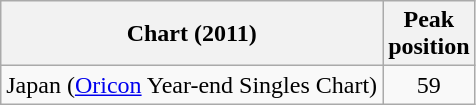<table class="wikitable sortable" border="1">
<tr>
<th>Chart (2011)</th>
<th>Peak<br>position</th>
</tr>
<tr>
<td>Japan (<a href='#'>Oricon</a> Year-end Singles Chart)</td>
<td style="text-align:center;">59</td>
</tr>
</table>
